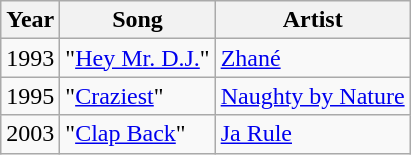<table class="wikitable sortable">
<tr>
<th>Year</th>
<th>Song</th>
<th>Artist</th>
</tr>
<tr>
<td>1993</td>
<td>"<a href='#'>Hey Mr. D.J.</a>"</td>
<td><a href='#'>Zhané</a></td>
</tr>
<tr>
<td>1995</td>
<td>"<a href='#'>Craziest</a>"</td>
<td><a href='#'>Naughty by Nature</a></td>
</tr>
<tr>
<td>2003</td>
<td>"<a href='#'>Clap Back</a>"</td>
<td><a href='#'>Ja Rule</a></td>
</tr>
</table>
